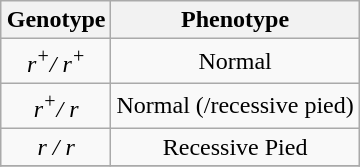<table class="wikitable" style="text-align:center" align="right">
<tr>
<th>Genotype</th>
<th>Phenotype</th>
</tr>
<tr>
<td><em>r<sup>+</sup>/ r<sup>+</sup></em></td>
<td>Normal</td>
</tr>
<tr>
<td><em>r<sup>+</sup>/ r</em></td>
<td>Normal (/recessive pied)</td>
</tr>
<tr>
<td><em>r / r</em></td>
<td>Recessive Pied</td>
</tr>
<tr>
</tr>
</table>
